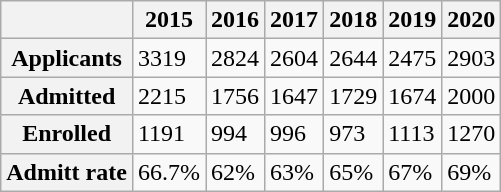<table class="wikitable">
<tr>
<th></th>
<th>2015</th>
<th>2016</th>
<th>2017</th>
<th>2018</th>
<th>2019</th>
<th>2020</th>
</tr>
<tr>
<th>Applicants</th>
<td>3319</td>
<td>2824</td>
<td>2604</td>
<td>2644</td>
<td>2475</td>
<td>2903</td>
</tr>
<tr>
<th>Admitted</th>
<td>2215</td>
<td>1756</td>
<td>1647</td>
<td>1729</td>
<td>1674</td>
<td>2000</td>
</tr>
<tr>
<th>Enrolled</th>
<td>1191</td>
<td>994</td>
<td>996</td>
<td>973</td>
<td>1113</td>
<td>1270</td>
</tr>
<tr>
<th>Admitt rate</th>
<td>66.7%</td>
<td>62%</td>
<td>63%</td>
<td>65%</td>
<td>67%</td>
<td>69%</td>
</tr>
</table>
